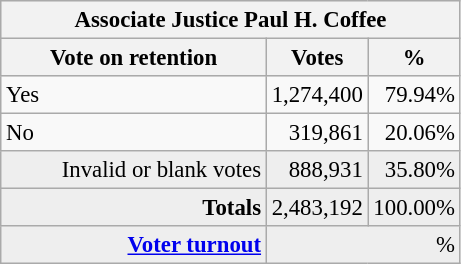<table class="wikitable" style="font-size: 95%;">
<tr style="background-color:#E9E9E9">
<th colspan=7>Associate Justice Paul H. Coffee</th>
</tr>
<tr style="background-color:#E9E9E9">
<th style="width: 170px">Vote on retention</th>
<th style="width: 50px">Votes</th>
<th style="width: 40px">%</th>
</tr>
<tr>
<td>Yes</td>
<td align="right">1,274,400</td>
<td align="right">79.94%</td>
</tr>
<tr>
<td>No</td>
<td align="right">319,861</td>
<td align="right">20.06%</td>
</tr>
<tr style="background-color:#EEEEEE">
<td align="right">Invalid or blank votes</td>
<td align="right">888,931</td>
<td align="right">35.80%</td>
</tr>
<tr style="background-color:#EEEEEE">
<td colspan="1" align="right"><strong>Totals</strong></td>
<td align="right">2,483,192</td>
<td align="right">100.00%</td>
</tr>
<tr style="background-color:#EEEEEE">
<td align="right"><strong><a href='#'>Voter turnout</a></strong></td>
<td colspan="2" align="right">%</td>
</tr>
</table>
